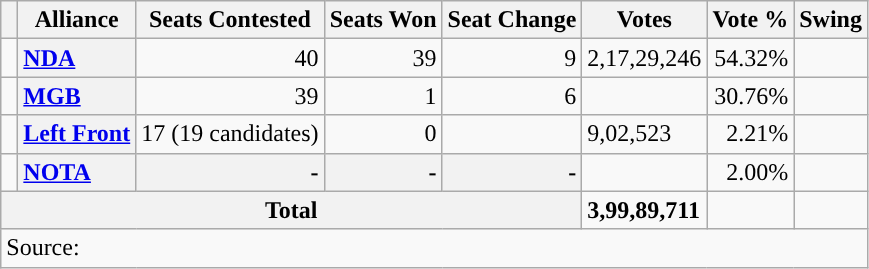<table class="wikitable Sortable">
<tr>
<th></th>
<th>Alliance</th>
<th>Seats Contested</th>
<th>Seats Won</th>
<th>Seat Change</th>
<th>Votes</th>
<th>Vote %</th>
<th>Swing</th>
</tr>
<tr>
<td style="background-color:"> </td>
<th style="text-align:left;"><a href='#'>NDA</a></th>
<td style="text-align:right;">40</td>
<td style="text-align:right;">39</td>
<td style="text-align:right;">9</td>
<td>2,17,29,246</td>
<td style="text-align:right;">54.32%</td>
<td style="text-align:right;"></td>
</tr>
<tr>
<td style="background-color:"> </td>
<th style="text-align:left;"><a href='#'>MGB</a></th>
<td style="text-align:right;">39</td>
<td style="text-align:right;">1</td>
<td style="text-align:right;">6</td>
<td></td>
<td style="text-align:right;">30.76%</td>
<td style="text-align:right;"></td>
</tr>
<tr>
<td style="background-color:"> </td>
<th style="text-align:left;"><a href='#'>Left Front</a></th>
<td style="text-align:right;">17 (19 candidates)</td>
<td style="text-align:right;">0</td>
<td style="text-align:right;"></td>
<td>9,02,523</td>
<td style="text-align:right;">2.21%</td>
<td style="text-align:right;"></td>
</tr>
<tr>
<td style="background-color:"> </td>
<th style="text-align:left;"><a href='#'>NOTA</a></th>
<th style="text-align:right;">-</th>
<th style="text-align:right;">-</th>
<th style="text-align:right;">-</th>
<td></td>
<td style="text-align:right;">2.00%</td>
<td style="text-align:right;"></td>
</tr>
<tr>
<th colspan="5"><strong>Total</strong></th>
<td><strong>3,99,89,711</strong></td>
<td></td>
<td></td>
</tr>
<tr>
<td colspan="8" style="text-align:left;">Source:</td>
</tr>
</table>
